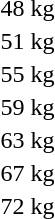<table>
<tr>
<td rowspan=2>48 kg<br></td>
<td rowspan=2></td>
<td rowspan=2></td>
<td></td>
</tr>
<tr>
<td></td>
</tr>
<tr>
<td rowspan=2>51 kg<br></td>
<td rowspan=2></td>
<td rowspan=2></td>
<td></td>
</tr>
<tr>
<td></td>
</tr>
<tr>
<td rowspan=2>55 kg<br></td>
<td rowspan=2></td>
<td rowspan=2></td>
<td></td>
</tr>
<tr>
<td></td>
</tr>
<tr>
<td rowspan=2>59 kg<br></td>
<td rowspan=2></td>
<td rowspan=2></td>
<td></td>
</tr>
<tr>
<td></td>
</tr>
<tr>
<td rowspan=2>63 kg<br></td>
<td rowspan=2></td>
<td rowspan=2></td>
<td></td>
</tr>
<tr>
<td></td>
</tr>
<tr>
<td rowspan=2>67 kg<br></td>
<td rowspan=2></td>
<td rowspan=2></td>
<td></td>
</tr>
<tr>
<td></td>
</tr>
<tr>
<td rowspan=2>72 kg<br></td>
<td rowspan=2></td>
<td rowspan=2></td>
<td></td>
</tr>
<tr>
<td></td>
</tr>
</table>
